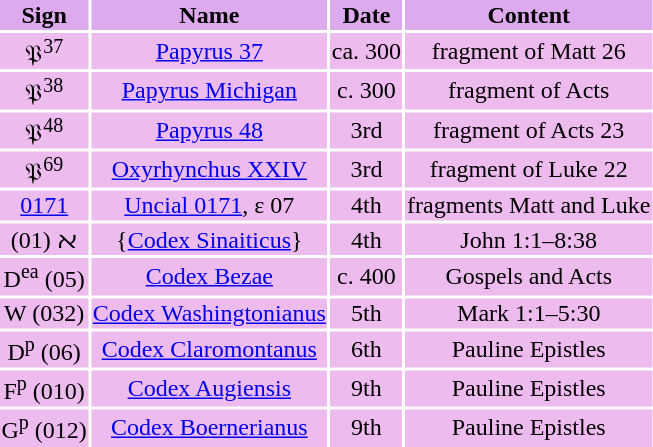<table "wikitable">
<tr>
<td style="background:#DAE" align="center"><strong>Sign</strong></td>
<td style="background:#DAE" align="center"><strong>Name</strong></td>
<td style="background:#DAE" align="center"><strong>Date</strong></td>
<td style="background:#DAE" align="center"><strong>Content</strong></td>
</tr>
<tr>
<td style="background:#EBE" align="center">𝔓<sup>37</sup></td>
<td style="background:#EBE" align="center"><a href='#'>Papyrus 37</a></td>
<td style="background:#EBE" align="center">ca. 300</td>
<td style="background:#EBE" align="center">fragment of Matt 26</td>
</tr>
<tr>
<td style="background:#EBE" align="center">𝔓<sup>38</sup></td>
<td style="background:#EBE" align="center"><a href='#'>Papyrus Michigan</a></td>
<td style="background:#EBE" align="center">c. 300</td>
<td style="background:#EBE" align="center">fragment of Acts</td>
</tr>
<tr>
<td style="background:#EBE" align="center">𝔓<sup>48</sup></td>
<td style="background:#EBE" align="center"><a href='#'>Papyrus 48</a></td>
<td style="background:#EBE" align="center">3rd</td>
<td style="background:#EBE" align="center">fragment of Acts 23</td>
</tr>
<tr>
<td style="background:#EBE" align="center">𝔓<sup>69</sup></td>
<td style="background:#EBE" align="center"><a href='#'>Oxyrhynchus XXIV</a></td>
<td style="background:#EBE" align="center">3rd</td>
<td style="background:#EBE" align="center">fragment of Luke 22</td>
</tr>
<tr>
<td style="background:#EBE" align="center"><a href='#'>0171</a></td>
<td style="background:#EBE" align="center"><a href='#'>Uncial 0171</a>, ε 07</td>
<td style="background:#EBE" align="center">4th</td>
<td style="background:#EBE" align="center">fragments Matt and Luke</td>
</tr>
<tr>
<td style="background:#EBE" align="center">(01) ﬡ</td>
<td style="background:#EBE" align="center">{<a href='#'>Codex Sinaiticus</a>}</td>
<td style="background:#EBE" align="center">4th</td>
<td style="background:#EBE" align="center">John 1:1–8:38</td>
</tr>
<tr>
<td style="background:#EBE" align="center">D<sup>ea</sup> (05)</td>
<td style="background:#EBE" align="center"><a href='#'>Codex Bezae</a></td>
<td style="background:#EBE" align="center">c. 400</td>
<td style="background:#EBE" align="center">Gospels and Acts</td>
</tr>
<tr>
<td style="background:#EBE" align="center">W (032)</td>
<td style="background:#EBE" align="center"><a href='#'>Codex Washingtonianus</a></td>
<td style="background:#EBE" align="center">5th</td>
<td style="background:#EBE" align="center">Mark 1:1–5:30</td>
</tr>
<tr>
<td style="background:#EBE" align="center">D<sup>p</sup> (06)</td>
<td style="background:#EBE" align="center"><a href='#'>Codex Claromontanus</a></td>
<td style="background:#EBE" align="center">6th</td>
<td style="background:#EBE" align="center">Pauline Epistles</td>
</tr>
<tr>
<td style="background:#EBE" align="center">F<sup>p</sup> (010)</td>
<td style="background:#EBE" align="center"><a href='#'>Codex Augiensis</a></td>
<td style="background:#EBE" align="center">9th</td>
<td style="background:#EBE" align="center">Pauline Epistles</td>
</tr>
<tr>
<td style="background:#EBE" align="center">G<sup>p</sup> (012)</td>
<td style="background:#EBE" align="center"><a href='#'>Codex Boernerianus</a></td>
<td style="background:#EBE" align="center">9th</td>
<td style="background:#EBE" align="center">Pauline Epistles</td>
</tr>
</table>
